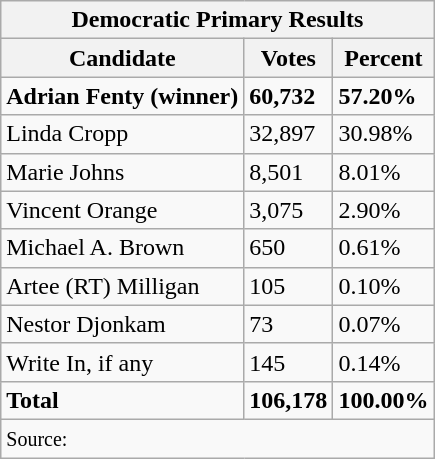<table class=wikitable>
<tr>
<th colspan=3><strong>Democratic Primary Results</strong></th>
</tr>
<tr>
<th>Candidate</th>
<th>Votes</th>
<th>Percent</th>
</tr>
<tr>
<td><strong>Adrian Fenty (winner)</strong></td>
<td><strong>60,732</strong></td>
<td><strong>57.20%</strong></td>
</tr>
<tr>
<td>Linda Cropp</td>
<td>32,897</td>
<td>30.98%</td>
</tr>
<tr>
<td>Marie Johns</td>
<td>8,501</td>
<td>8.01%</td>
</tr>
<tr>
<td>Vincent Orange</td>
<td>3,075</td>
<td>2.90%</td>
</tr>
<tr>
<td>Michael A. Brown</td>
<td>650</td>
<td>0.61%</td>
</tr>
<tr>
<td>Artee (RT) Milligan</td>
<td>105</td>
<td>0.10%</td>
</tr>
<tr>
<td>Nestor Djonkam</td>
<td>73</td>
<td>0.07%</td>
</tr>
<tr>
<td>Write In, if any</td>
<td>145</td>
<td>0.14%</td>
</tr>
<tr>
<td><strong>Total</strong></td>
<td><strong>106,178</strong></td>
<td><strong>100.00%</strong></td>
</tr>
<tr>
<td colspan=3><small>Source: </small></td>
</tr>
</table>
